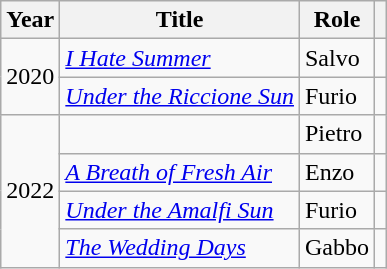<table class="wikitable plainrowheaders sortable">
<tr>
<th>Year</th>
<th>Title</th>
<th>Role</th>
<th class="unsortable"></th>
</tr>
<tr>
<td rowspan="2">2020</td>
<td><em><a href='#'>I Hate Summer</a></em></td>
<td>Salvo</td>
<td></td>
</tr>
<tr>
<td><em><a href='#'>Under the Riccione Sun</a></em></td>
<td>Furio</td>
<td></td>
</tr>
<tr>
<td rowspan="4">2022</td>
<td><em></em></td>
<td>Pietro</td>
<td></td>
</tr>
<tr>
<td><em><a href='#'>A Breath of Fresh Air</a></em></td>
<td>Enzo</td>
<td></td>
</tr>
<tr>
<td><em><a href='#'>Under the Amalfi Sun</a></em></td>
<td>Furio</td>
<td></td>
</tr>
<tr>
<td><em><a href='#'>The Wedding Days</a></em></td>
<td>Gabbo</td>
<td></td>
</tr>
</table>
